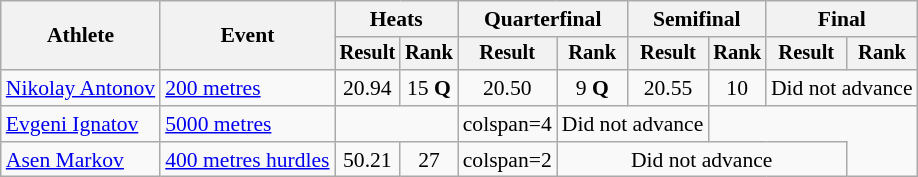<table class="wikitable" style="font-size:90%">
<tr>
<th rowspan="2">Athlete</th>
<th rowspan="2">Event</th>
<th colspan="2">Heats</th>
<th colspan="2">Quarterfinal</th>
<th colspan="2">Semifinal</th>
<th colspan="2">Final</th>
</tr>
<tr style="font-size:95%">
<th>Result</th>
<th>Rank</th>
<th>Result</th>
<th>Rank</th>
<th>Result</th>
<th>Rank</th>
<th>Result</th>
<th>Rank</th>
</tr>
<tr align=center>
<td align=left><a href='#'>Nikolay Antonov</a></td>
<td align=left><a href='#'>200 metres</a></td>
<td>20.94</td>
<td>15 <strong>Q</strong></td>
<td>20.50</td>
<td>9 <strong>Q</strong></td>
<td>20.55</td>
<td>10</td>
<td colspan=2>Did not advance</td>
</tr>
<tr align=center>
<td align=left><a href='#'>Evgeni Ignatov</a></td>
<td align=left><a href='#'>5000 metres</a></td>
<td colspan=2></td>
<td>colspan=4</td>
<td colspan=2>Did not advance</td>
</tr>
<tr align=center>
<td align=left><a href='#'>Asen Markov</a></td>
<td align=left><a href='#'>400 metres hurdles</a></td>
<td>50.21</td>
<td>27</td>
<td>colspan=2</td>
<td colspan=4>Did not advance</td>
</tr>
</table>
